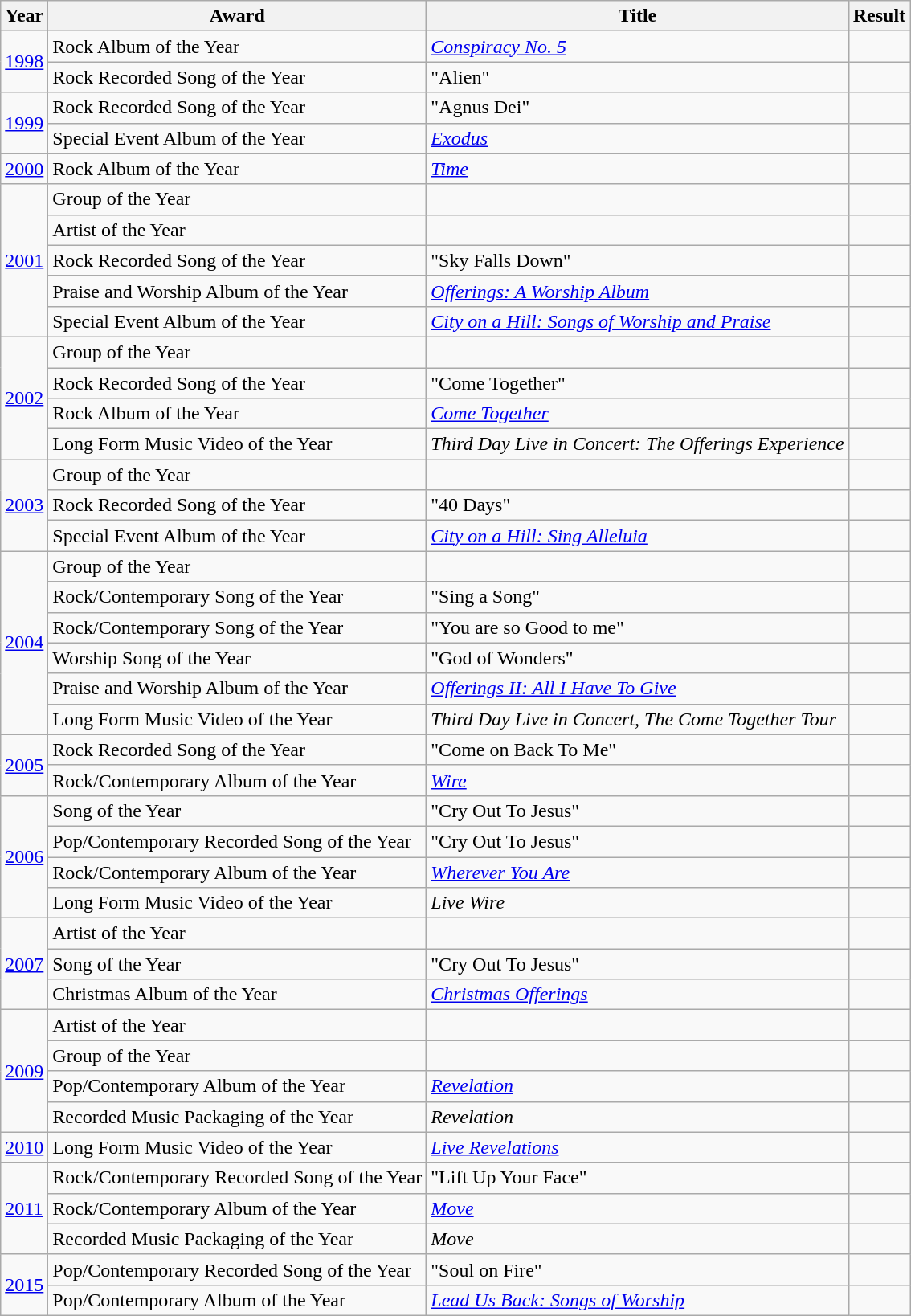<table class="wikitable">
<tr>
<th>Year</th>
<th>Award</th>
<th>Title</th>
<th>Result</th>
</tr>
<tr>
<td rowspan="2"><a href='#'>1998</a></td>
<td>Rock Album of the Year</td>
<td><em><a href='#'>Conspiracy No. 5</a></em></td>
<td></td>
</tr>
<tr>
<td>Rock Recorded Song of the Year</td>
<td>"Alien"</td>
<td></td>
</tr>
<tr>
<td rowspan="2"><a href='#'>1999</a></td>
<td>Rock Recorded Song of the Year</td>
<td>"Agnus Dei"</td>
<td></td>
</tr>
<tr>
<td>Special Event Album of the Year</td>
<td><em><a href='#'>Exodus</a></em></td>
<td></td>
</tr>
<tr>
<td><a href='#'>2000</a></td>
<td>Rock Album of the Year</td>
<td><em><a href='#'>Time</a></em></td>
<td></td>
</tr>
<tr>
<td rowspan="5"><a href='#'>2001</a></td>
<td>Group of the Year</td>
<td></td>
<td></td>
</tr>
<tr>
<td>Artist of the Year</td>
<td></td>
<td></td>
</tr>
<tr>
<td>Rock Recorded Song of the Year</td>
<td>"Sky Falls Down"</td>
<td></td>
</tr>
<tr>
<td>Praise and Worship Album of the Year</td>
<td><em><a href='#'>Offerings: A Worship Album</a></em></td>
<td></td>
</tr>
<tr>
<td>Special Event Album of the Year</td>
<td><em><a href='#'>City on a Hill: Songs of Worship and Praise</a></em></td>
<td></td>
</tr>
<tr>
<td rowspan="4"><a href='#'>2002</a></td>
<td>Group of the Year</td>
<td></td>
<td></td>
</tr>
<tr>
<td>Rock Recorded Song of the Year</td>
<td>"Come Together"</td>
<td></td>
</tr>
<tr>
<td>Rock Album of the Year</td>
<td><em><a href='#'>Come Together</a></em></td>
<td></td>
</tr>
<tr>
<td>Long Form Music Video of the Year</td>
<td><em>Third Day Live in Concert: The Offerings Experience</em></td>
<td></td>
</tr>
<tr>
<td rowspan="3"><a href='#'>2003</a></td>
<td>Group of the Year</td>
<td></td>
<td></td>
</tr>
<tr>
<td>Rock Recorded Song of the Year</td>
<td>"40 Days"</td>
<td></td>
</tr>
<tr>
<td>Special Event Album of the Year</td>
<td><em><a href='#'>City on a Hill: Sing Alleluia</a></em></td>
<td></td>
</tr>
<tr>
<td rowspan="6"><a href='#'>2004</a></td>
<td>Group of the Year</td>
<td></td>
<td></td>
</tr>
<tr>
<td>Rock/Contemporary Song of the Year</td>
<td>"Sing a Song"</td>
<td></td>
</tr>
<tr>
<td>Rock/Contemporary Song of the Year</td>
<td>"You are so Good to me"</td>
<td></td>
</tr>
<tr>
<td>Worship Song of the Year</td>
<td>"God of Wonders"</td>
<td></td>
</tr>
<tr>
<td>Praise and Worship Album of the Year</td>
<td><em><a href='#'>Offerings II: All I Have To Give</a></em></td>
<td></td>
</tr>
<tr>
<td>Long Form Music Video of the Year</td>
<td><em>Third Day Live in Concert, The Come Together Tour</em></td>
<td></td>
</tr>
<tr>
<td rowspan="2"><a href='#'>2005</a></td>
<td>Rock Recorded Song of the Year</td>
<td>"Come on Back To Me"</td>
<td></td>
</tr>
<tr>
<td>Rock/Contemporary Album of the Year</td>
<td><em><a href='#'>Wire</a></em></td>
<td></td>
</tr>
<tr>
<td rowspan="4"><a href='#'>2006</a></td>
<td>Song of the Year</td>
<td>"Cry Out To Jesus"</td>
<td></td>
</tr>
<tr>
<td>Pop/Contemporary Recorded Song of the Year</td>
<td>"Cry Out To Jesus"</td>
<td></td>
</tr>
<tr>
<td>Rock/Contemporary Album of the Year</td>
<td><em><a href='#'>Wherever You Are</a></em></td>
<td></td>
</tr>
<tr>
<td>Long Form Music Video of the Year</td>
<td><em>Live Wire</em></td>
<td></td>
</tr>
<tr>
<td rowspan="3"><a href='#'>2007</a></td>
<td>Artist of the Year</td>
<td></td>
<td></td>
</tr>
<tr>
<td>Song of the Year</td>
<td>"Cry Out To Jesus"</td>
<td></td>
</tr>
<tr>
<td>Christmas Album of the Year</td>
<td><em><a href='#'>Christmas Offerings</a></em></td>
<td></td>
</tr>
<tr>
<td rowspan="4"><a href='#'>2009</a></td>
<td>Artist of the Year</td>
<td></td>
<td></td>
</tr>
<tr>
<td>Group of the Year</td>
<td></td>
<td></td>
</tr>
<tr>
<td>Pop/Contemporary Album of the Year</td>
<td><em><a href='#'>Revelation</a></em></td>
<td></td>
</tr>
<tr>
<td>Recorded Music Packaging of the Year</td>
<td><em>Revelation</em></td>
<td></td>
</tr>
<tr>
<td><a href='#'>2010</a></td>
<td>Long Form Music Video of the Year</td>
<td><em><a href='#'>Live Revelations</a></em></td>
<td></td>
</tr>
<tr>
<td rowspan="3"><a href='#'>2011</a></td>
<td>Rock/Contemporary Recorded Song of the Year</td>
<td>"Lift Up Your Face"</td>
<td></td>
</tr>
<tr>
<td>Rock/Contemporary Album of the Year</td>
<td><em><a href='#'>Move</a></em></td>
<td></td>
</tr>
<tr>
<td>Recorded Music Packaging of the Year</td>
<td><em>Move</em></td>
<td></td>
</tr>
<tr>
<td rowspan="3"><a href='#'>2015</a></td>
<td>Pop/Contemporary Recorded Song of the Year</td>
<td>"Soul on Fire"</td>
<td></td>
</tr>
<tr>
<td>Pop/Contemporary Album of the Year</td>
<td><em><a href='#'>Lead Us Back: Songs of Worship</a></em></td>
<td></td>
</tr>
</table>
